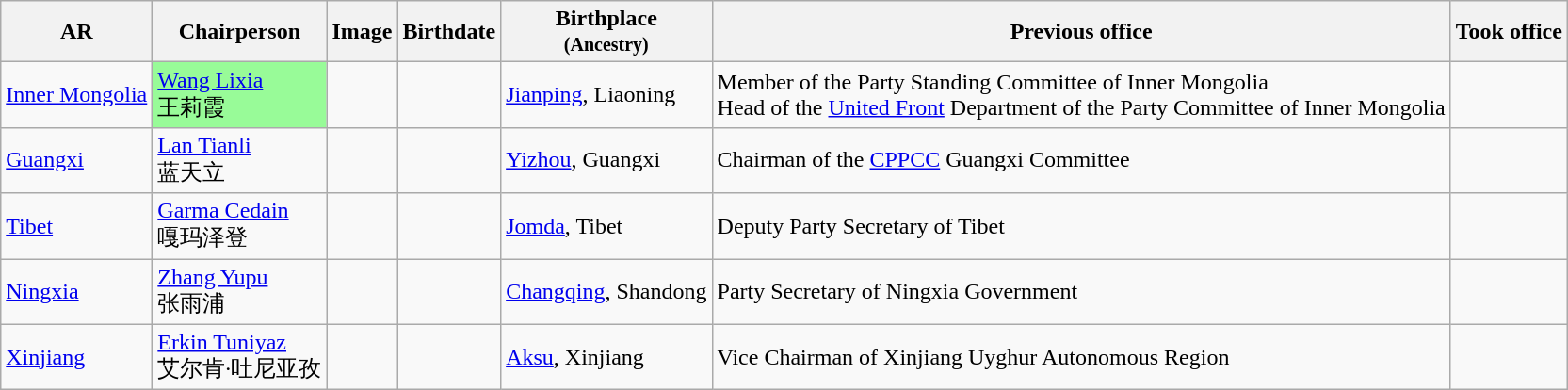<table class="wikitable sortable" style="text-align: left">
<tr>
<th>AR</th>
<th>Chairperson</th>
<th>Image</th>
<th>Birthdate</th>
<th>Birthplace<br><small>(Ancestry)</small></th>
<th>Previous office</th>
<th>Took office</th>
</tr>
<tr>
<td><a href='#'>Inner Mongolia</a></td>
<td bgcolor=palegreen><a href='#'>Wang Lixia</a><br>王莉霞<br></td>
<td></td>
<td> </td>
<td><a href='#'>Jianping</a>, Liaoning</td>
<td>Member of the Party Standing Committee of Inner Mongolia<br>Head of the <a href='#'>United Front</a> Department of the Party Committee of Inner Mongolia</td>
<td> </td>
</tr>
<tr>
<td><a href='#'>Guangxi</a></td>
<td><a href='#'>Lan Tianli</a><br>蓝天立<br></td>
<td></td>
<td> </td>
<td><a href='#'>Yizhou</a>, Guangxi</td>
<td>Chairman of the <a href='#'>CPPCC</a> Guangxi Committee</td>
<td> </td>
</tr>
<tr>
<td><a href='#'>Tibet</a></td>
<td><a href='#'>Garma Cedain</a><br>嘎玛泽登<br></td>
<td></td>
<td> </td>
<td><a href='#'>Jomda</a>, Tibet</td>
<td>Deputy Party Secretary of Tibet</td>
<td> </td>
</tr>
<tr>
<td><a href='#'>Ningxia</a></td>
<td><a href='#'>Zhang Yupu</a><br>张雨浦</td>
<td></td>
<td> </td>
<td><a href='#'>Changqing</a>, Shandong</td>
<td>Party Secretary of Ningxia Government</td>
<td> </td>
</tr>
<tr>
<td><a href='#'>Xinjiang</a></td>
<td><a href='#'>Erkin Tuniyaz</a><br>艾尔肯·吐尼亚孜<br></td>
<td></td>
<td> </td>
<td><a href='#'>Aksu</a>, Xinjiang</td>
<td>Vice Chairman of Xinjiang Uyghur Autonomous Region</td>
<td> </td>
</tr>
</table>
